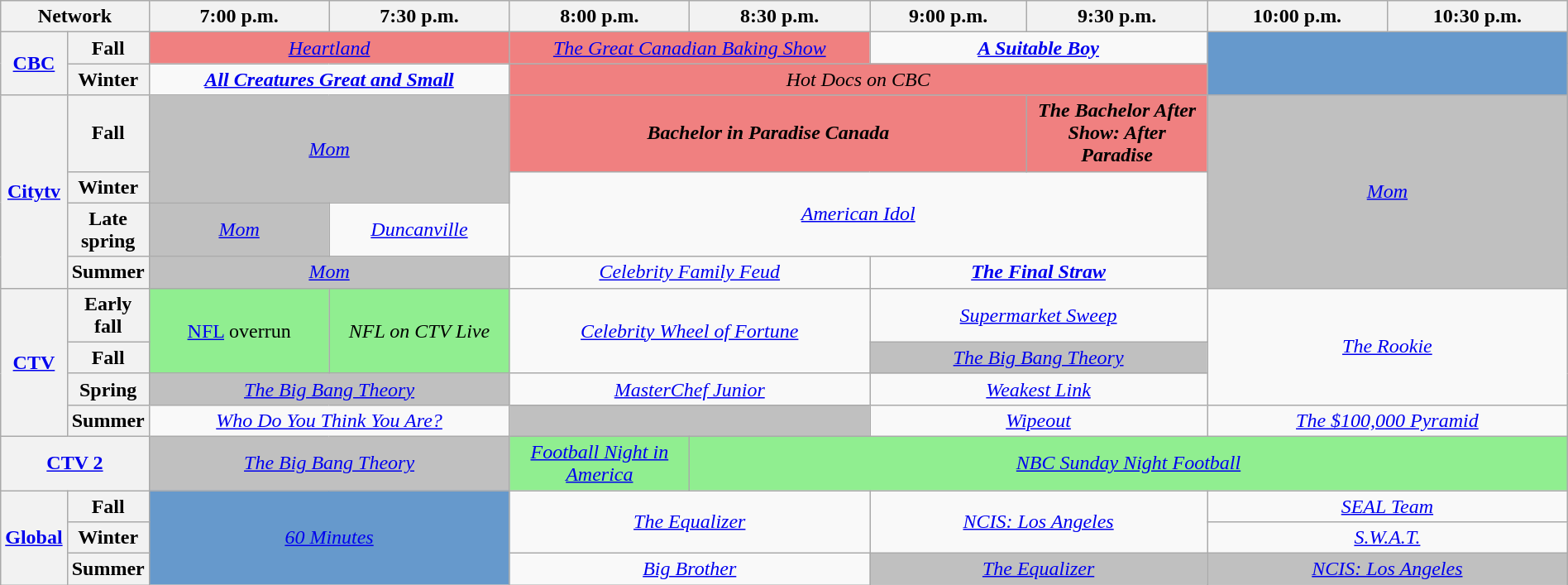<table class=wikitable style=width:100%;margin-right:0;text-align:center>
<tr>
<th style=width:8% colspan=2>Network</th>
<th style=width:11.5%>7:00 p.m.</th>
<th style=width:11.5%>7:30 p.m.</th>
<th style=width:11.5%>8:00 p.m.</th>
<th style=width:11.5%>8:30 p.m.</th>
<th style=width:11.5%">9:00 p.m.</th>
<th style=width:11.5%>9:30 p.m.</th>
<th style=width:11.5%>10:00 p.m.</th>
<th style=width:11.5%>10:30 p.m.</th>
</tr>
<tr>
<th rowspan=2><a href='#'>CBC</a></th>
<th>Fall</th>
<td style=background:#F08080 colspan=2><em><a href='#'>Heartland</a></em></td>
<td style=background:#F08080 colspan=2><em><a href='#'>The Great Canadian Baking Show</a></em></td>
<td colspan=2><strong><em><a href='#'>A Suitable Boy</a></em></strong></td>
<td style=background:#6699CC colspan=2 rowspan=2></td>
</tr>
<tr>
<th>Winter</th>
<td colspan=2><strong><em><a href='#'>All Creatures Great and Small</a></em></strong> </td>
<td style="background:#F08080;" colspan="4"><em>Hot Docs on CBC</em> </td>
</tr>
<tr>
<th rowspan=4><a href='#'>Citytv</a></th>
<th>Fall</th>
<td style=background:#C0C0C0 colspan=2 rowspan=2><em><a href='#'>Mom</a></em> </td>
<td style=background:#f08080 colspan=3><strong><em>Bachelor in Paradise Canada</em></strong></td>
<td style=background:#f08080><strong><em>The Bachelor After Show: After Paradise</em></strong></td>
<td colspan="2" rowspan="4" style=background:#C0C0C0><em><a href='#'>Mom</a></em> </td>
</tr>
<tr>
<th>Winter</th>
<td colspan=4 rowspan=2><em><a href='#'>American Idol</a></em> </td>
</tr>
<tr>
<th>Late spring</th>
<td style=background:#C0C0C0><em><a href='#'>Mom</a></em> </td>
<td><em><a href='#'>Duncanville</a></em> </td>
</tr>
<tr>
<th>Summer</th>
<td style=background:#C0C0C0 colspan=2><em><a href='#'>Mom</a></em> </td>
<td colspan=2><em><a href='#'>Celebrity Family Feud</a></em> </td>
<td colspan=2><strong><em><a href='#'>The Final Straw</a></em></strong> </td>
</tr>
<tr>
<th rowspan=4><a href='#'>CTV</a></th>
<th>Early fall</th>
<td style=background:lightgreen rowspan=2><a href='#'>NFL</a> overrun </td>
<td style=background:lightgreen rowspan=2><em>NFL on CTV Live</em></td>
<td colspan=2 rowspan=2><em><a href='#'>Celebrity Wheel of Fortune</a></em></td>
<td colspan=2><em><a href='#'>Supermarket Sweep</a></em></td>
<td colspan=2 rowspan=3><em><a href='#'>The Rookie</a></em></td>
</tr>
<tr>
<th>Fall</th>
<td style=background:#C0C0C0 colspan=2><em><a href='#'>The Big Bang Theory</a></em> </td>
</tr>
<tr>
<th>Spring</th>
<td style=background:#C0C0C0 colspan=2><em><a href='#'>The Big Bang Theory</a></em> </td>
<td colspan=2><em><a href='#'>MasterChef Junior</a></em> </td>
<td colspan=2><em><a href='#'>Weakest Link</a></em> </td>
</tr>
<tr>
<th>Summer</th>
<td colspan=2><em><a href='#'>Who Do You Think You Are?</a></em> </td>
<td style=background:#C0C0C0 colspan=2>  </td>
<td colspan=2><em><a href='#'>Wipeout</a></em> </td>
<td colspan=2><em><a href='#'>The $100,000 Pyramid</a></em> </td>
</tr>
<tr>
<th colspan=2><a href='#'>CTV 2</a></th>
<td style=background:#C0C0C0 colspan=2><em><a href='#'>The Big Bang Theory</a></em> </td>
<td style=background:lightgreen><em><a href='#'>Football Night in America</a></em></td>
<td colspan=5 style=background:lightgreen><em><a href='#'>NBC Sunday Night Football</a></em></td>
</tr>
<tr>
<th rowspan=3><a href='#'>Global</a></th>
<th>Fall</th>
<td style=background:#6699CC colspan=2 rowspan=3><em><a href='#'>60 Minutes</a></em></td>
<td colspan=2 rowspan=2><em><a href='#'>The Equalizer</a></em></td>
<td colspan=2 rowspan=2><em><a href='#'>NCIS: Los Angeles</a></em></td>
<td colspan=2><em><a href='#'>SEAL Team</a></em></td>
</tr>
<tr>
<th>Winter</th>
<td colspan=2><em><a href='#'>S.W.A.T.</a></em> </td>
</tr>
<tr>
<th>Summer</th>
<td colspan=2><em><a href='#'>Big Brother</a></em> </td>
<td style=background:#C0C0C0 colspan=2><em><a href='#'>The Equalizer</a></em> </td>
<td style=background:#C0C0C0 colspan=2><em><a href='#'>NCIS: Los Angeles</a></em> </td>
</tr>
</table>
